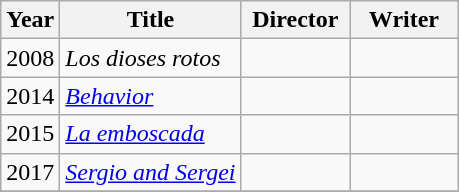<table class="wikitable">
<tr>
<th>Year</th>
<th>Title</th>
<th width=65>Director</th>
<th width=65>Writer</th>
</tr>
<tr>
<td>2008</td>
<td><em>Los dioses rotos</em></td>
<td></td>
<td></td>
</tr>
<tr>
<td>2014</td>
<td><em><a href='#'>Behavior</a></em></td>
<td></td>
<td></td>
</tr>
<tr>
<td>2015</td>
<td><em><a href='#'>La emboscada</a></em></td>
<td></td>
<td></td>
</tr>
<tr>
<td>2017</td>
<td><em><a href='#'>Sergio and Sergei</a></em></td>
<td></td>
<td></td>
</tr>
<tr>
</tr>
</table>
